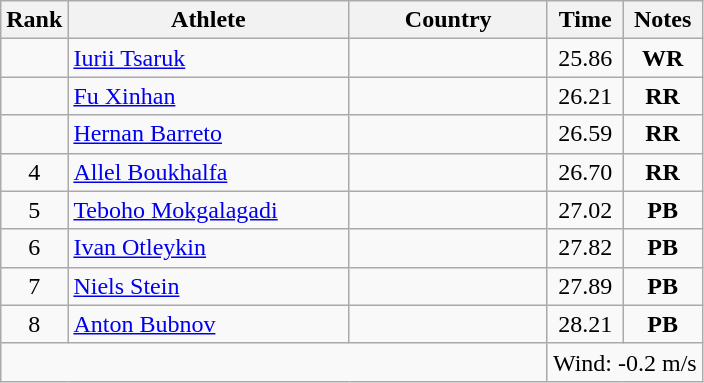<table class="wikitable sortable" style="text-align:center">
<tr>
<th>Rank</th>
<th style="width:180px">Athlete</th>
<th style="width:125px">Country</th>
<th>Time</th>
<th>Notes</th>
</tr>
<tr>
<td></td>
<td style="text-align:left;"><a href='#'>Iurii Tsaruk</a></td>
<td style="text-align:left;"></td>
<td>25.86</td>
<td><strong>WR</strong></td>
</tr>
<tr>
<td></td>
<td style="text-align:left;"><a href='#'>Fu Xinhan</a></td>
<td style="text-align:left;"></td>
<td>26.21</td>
<td><strong>RR</strong></td>
</tr>
<tr>
<td></td>
<td style="text-align:left;"><a href='#'>Hernan Barreto</a></td>
<td style="text-align:left;"></td>
<td>26.59</td>
<td><strong>RR</strong></td>
</tr>
<tr>
<td>4</td>
<td style="text-align:left;"><a href='#'>Allel Boukhalfa</a></td>
<td style="text-align:left;"></td>
<td>26.70</td>
<td><strong>RR</strong></td>
</tr>
<tr>
<td>5</td>
<td style="text-align:left;"><a href='#'>Teboho Mokgalagadi</a></td>
<td style="text-align:left;"></td>
<td>27.02</td>
<td><strong>PB</strong></td>
</tr>
<tr>
<td>6</td>
<td style="text-align:left;"><a href='#'>Ivan Otleykin</a></td>
<td style="text-align:left;"></td>
<td>27.82</td>
<td><strong>PB</strong></td>
</tr>
<tr>
<td>7</td>
<td style="text-align:left;"><a href='#'>Niels Stein</a></td>
<td style="text-align:left;"></td>
<td>27.89</td>
<td><strong>PB</strong></td>
</tr>
<tr>
<td>8</td>
<td style="text-align:left;"><a href='#'>Anton Bubnov</a></td>
<td style="text-align:left;"></td>
<td>28.21</td>
<td><strong>PB</strong></td>
</tr>
<tr class="sortbottom">
<td colspan="3"></td>
<td colspan="2">Wind: -0.2 m/s</td>
</tr>
</table>
